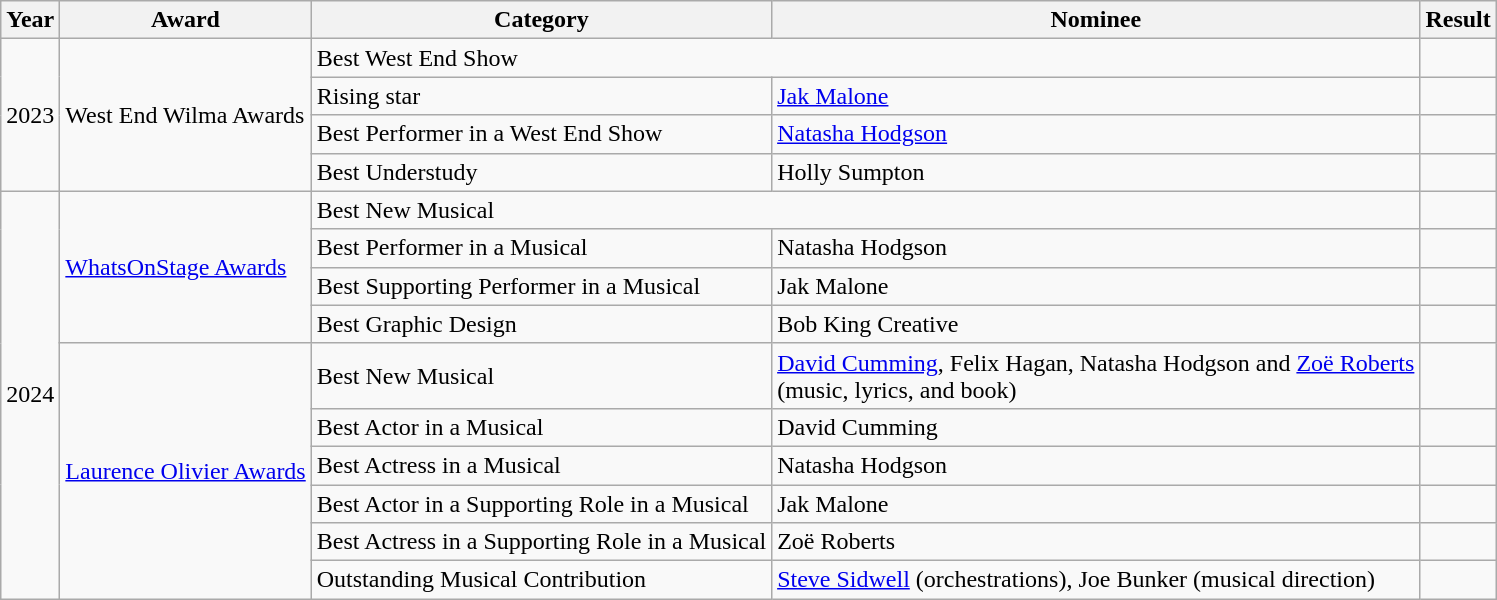<table class="wikitable">
<tr>
<th>Year</th>
<th>Award</th>
<th>Category</th>
<th>Nominee</th>
<th>Result</th>
</tr>
<tr>
<td rowspan="4" align="center">2023</td>
<td rowspan="4">West End Wilma Awards</td>
<td colspan="2">Best West End Show</td>
<td></td>
</tr>
<tr>
<td>Rising star</td>
<td><a href='#'>Jak Malone</a></td>
<td></td>
</tr>
<tr>
<td>Best Performer in a West End Show</td>
<td><a href='#'>Natasha Hodgson</a></td>
<td></td>
</tr>
<tr>
<td>Best Understudy</td>
<td>Holly Sumpton</td>
<td></td>
</tr>
<tr>
<td rowspan="10" align="center">2024</td>
<td rowspan="4"><a href='#'>WhatsOnStage Awards</a></td>
<td colspan="2">Best New Musical</td>
<td></td>
</tr>
<tr>
<td>Best Performer in a Musical</td>
<td>Natasha Hodgson</td>
<td></td>
</tr>
<tr>
<td>Best Supporting Performer in a Musical</td>
<td>Jak Malone</td>
<td></td>
</tr>
<tr>
<td>Best Graphic Design</td>
<td>Bob King Creative</td>
<td></td>
</tr>
<tr>
<td rowspan="6"><a href='#'>Laurence Olivier Awards</a></td>
<td>Best New Musical</td>
<td><a href='#'>David Cumming</a>, Felix Hagan, Natasha Hodgson and <a href='#'>Zoë Roberts</a><br>(music, lyrics, and book)</td>
<td></td>
</tr>
<tr>
<td>Best Actor in a Musical</td>
<td>David Cumming</td>
<td></td>
</tr>
<tr>
<td>Best Actress in a Musical</td>
<td>Natasha Hodgson</td>
<td></td>
</tr>
<tr>
<td>Best Actor in a Supporting Role in a Musical</td>
<td>Jak Malone</td>
<td></td>
</tr>
<tr>
<td>Best Actress in a Supporting Role in a Musical</td>
<td>Zoë Roberts</td>
<td></td>
</tr>
<tr>
<td>Outstanding Musical Contribution</td>
<td><a href='#'>Steve Sidwell</a> (orchestrations), Joe Bunker (musical direction)</td>
<td></td>
</tr>
</table>
